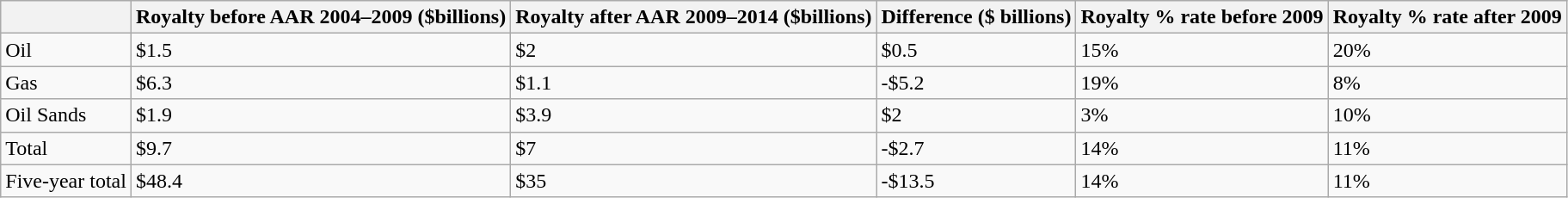<table class="wikitable">
<tr>
<th></th>
<th>Royalty before AAR 2004–2009 ($billions)</th>
<th>Royalty after AAR 2009–2014 ($billions)</th>
<th>Difference ($ billions)</th>
<th>Royalty % rate before 2009</th>
<th>Royalty % rate after 2009</th>
</tr>
<tr>
<td>Oil</td>
<td>$1.5</td>
<td>$2</td>
<td>$0.5</td>
<td>15%</td>
<td>20%</td>
</tr>
<tr>
<td>Gas</td>
<td>$6.3</td>
<td>$1.1</td>
<td>-$5.2</td>
<td>19%</td>
<td>8%</td>
</tr>
<tr>
<td>Oil Sands</td>
<td>$1.9</td>
<td>$3.9</td>
<td>$2</td>
<td>3%</td>
<td>10%</td>
</tr>
<tr>
<td>Total</td>
<td>$9.7</td>
<td>$7</td>
<td>-$2.7</td>
<td>14%</td>
<td>11%</td>
</tr>
<tr>
<td>Five-year total</td>
<td>$48.4</td>
<td>$35</td>
<td>-$13.5</td>
<td>14%</td>
<td>11%</td>
</tr>
</table>
